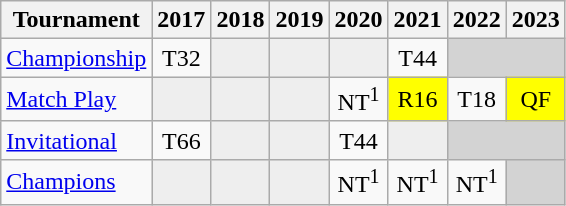<table class="wikitable" style="text-align:center;">
<tr>
<th>Tournament</th>
<th>2017</th>
<th>2018</th>
<th>2019</th>
<th>2020</th>
<th>2021</th>
<th>2022</th>
<th>2023</th>
</tr>
<tr>
<td align="left"><a href='#'>Championship</a></td>
<td>T32</td>
<td style="background:#eeeeee;"></td>
<td style="background:#eeeeee;"></td>
<td style="background:#eeeeee;"></td>
<td>T44</td>
<td colspan=2 style="background:#D3D3D3;"></td>
</tr>
<tr>
<td align="left"><a href='#'>Match Play</a></td>
<td style="background:#eeeeee;"></td>
<td style="background:#eeeeee;"></td>
<td style="background:#eeeeee;"></td>
<td>NT<sup>1</sup></td>
<td style="background:yellow;">R16</td>
<td>T18</td>
<td style="background:yellow;">QF</td>
</tr>
<tr>
<td align="left"><a href='#'>Invitational</a></td>
<td>T66</td>
<td style="background:#eeeeee;"></td>
<td style="background:#eeeeee;"></td>
<td>T44</td>
<td style="background:#eeeeee;"></td>
<td colspan=2 style="background:#D3D3D3;"></td>
</tr>
<tr>
<td align="left"><a href='#'>Champions</a></td>
<td style="background:#eeeeee;"></td>
<td style="background:#eeeeee;"></td>
<td style="background:#eeeeee;"></td>
<td>NT<sup>1</sup></td>
<td>NT<sup>1</sup></td>
<td>NT<sup>1</sup></td>
<td colspan=1 style="background:#D3D3D3;"></td>
</tr>
</table>
